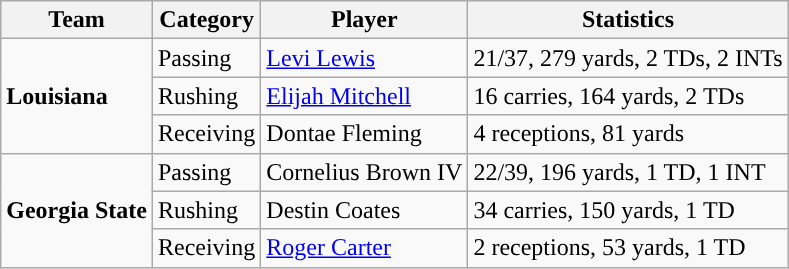<table class="wikitable" style="float: left;">
<tr>
<th>Team</th>
<th>Category</th>
<th>Player</th>
<th>Statistics</th>
</tr>
<tr>
<td rowspan=3><strong>Louisiana</strong></td>
<td>Passing</td>
<td><a href='#'>Levi Lewis</a></td>
<td>21/37, 279 yards, 2 TDs, 2 INTs</td>
</tr>
<tr>
<td>Rushing</td>
<td><a href='#'>Elijah Mitchell</a></td>
<td>16 carries, 164 yards, 2 TDs</td>
</tr>
<tr>
<td>Receiving</td>
<td>Dontae Fleming</td>
<td>4 receptions, 81 yards</td>
</tr>
<tr>
<td rowspan=3><strong>Georgia State</strong></td>
<td>Passing</td>
<td>Cornelius Brown IV</td>
<td>22/39, 196 yards, 1 TD, 1 INT</td>
</tr>
<tr>
<td>Rushing</td>
<td>Destin Coates</td>
<td>34 carries, 150 yards, 1 TD</td>
</tr>
<tr>
<td>Receiving</td>
<td><a href='#'>Roger Carter</a></td>
<td>2 receptions, 53 yards, 1 TD</td>
</tr>
</table>
